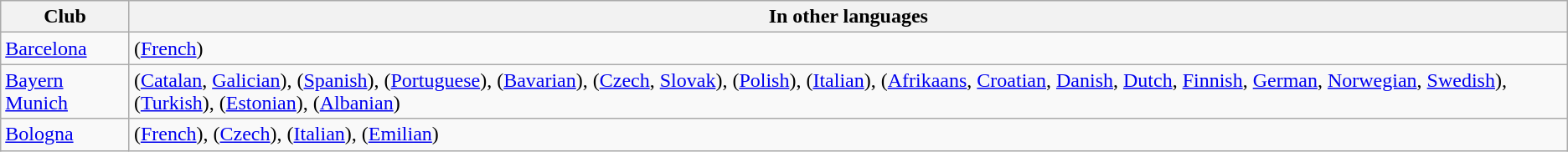<table class="wikitable sortable">
<tr>
<th>Club</th>
<th>In other languages</th>
</tr>
<tr>
<td> <a href='#'>Barcelona</a></td>
<td> (<a href='#'>French</a>)</td>
</tr>
<tr>
<td> <a href='#'>Bayern Munich</a></td>
<td> (<a href='#'>Catalan</a>, <a href='#'>Galician</a>),  (<a href='#'>Spanish</a>),  (<a href='#'>Portuguese</a>),  (<a href='#'>Bavarian</a>),  (<a href='#'>Czech</a>, <a href='#'>Slovak</a>),  (<a href='#'>Polish</a>),  (<a href='#'>Italian</a>),  (<a href='#'>Afrikaans</a>, <a href='#'>Croatian</a>, <a href='#'>Danish</a>, <a href='#'>Dutch</a>, <a href='#'>Finnish</a>, <a href='#'>German</a>, <a href='#'>Norwegian</a>, <a href='#'>Swedish</a>),  (<a href='#'>Turkish</a>),  (<a href='#'>Estonian</a>),  (<a href='#'>Albanian</a>)</td>
</tr>
<tr>
<td> <a href='#'>Bologna</a></td>
<td> (<a href='#'>French</a>),  (<a href='#'>Czech</a>),  (<a href='#'>Italian</a>),  (<a href='#'>Emilian</a>)</td>
</tr>
</table>
